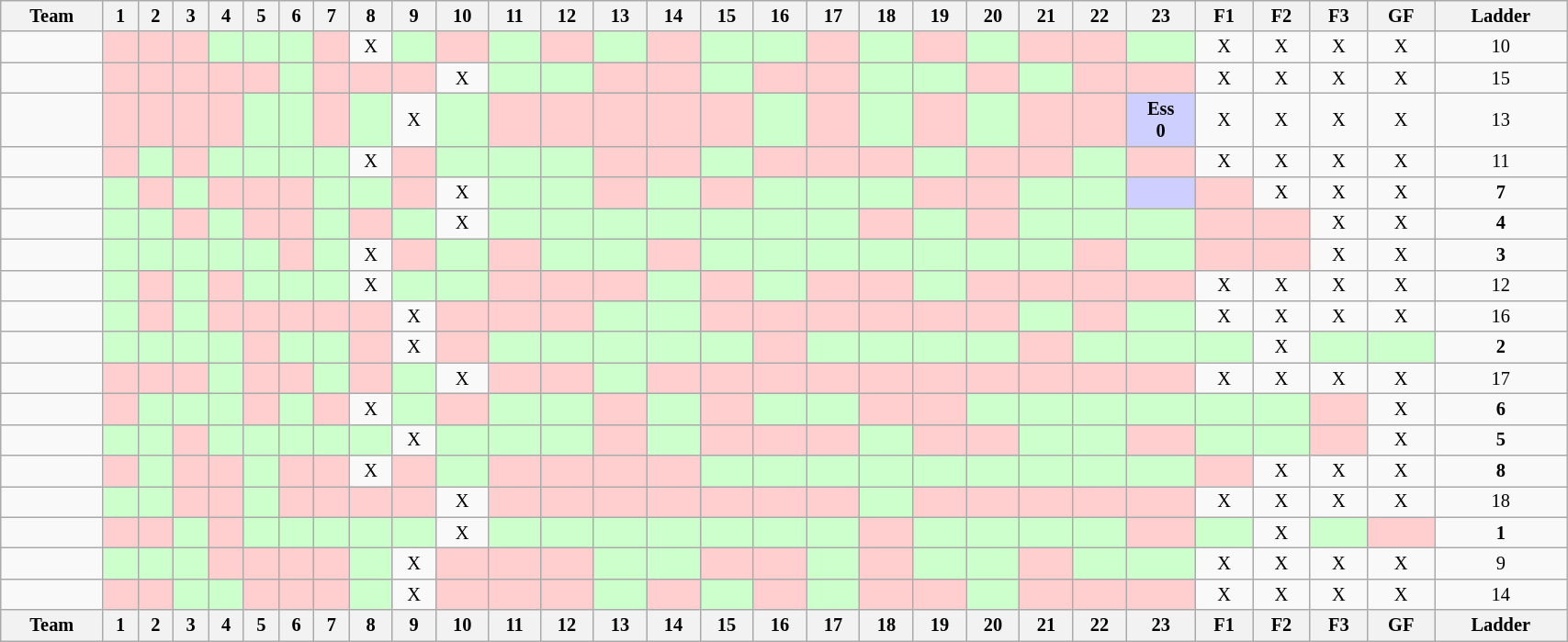<table class="wikitable sortable" style="font-size:85%; text-align:center; width:90%">
<tr valign="top">
<th valign="middle">Team</th>
<th>1</th>
<th>2</th>
<th>3</th>
<th>4</th>
<th>5</th>
<th>6</th>
<th>7</th>
<th>8</th>
<th>9</th>
<th>10</th>
<th>11</th>
<th>12</th>
<th>13</th>
<th>14</th>
<th>15</th>
<th>16</th>
<th>17</th>
<th>18</th>
<th>19</th>
<th>20</th>
<th>21</th>
<th>22</th>
<th>23</th>
<th>F1</th>
<th>F2</th>
<th>F3</th>
<th>GF</th>
<th valign="middle">Ladder</th>
</tr>
<tr>
<td align="left"></td>
<td style="background:#FFCFCF;"></td>
<td style="background:#FFCFCF;"></td>
<td style="background:#FFCFCF;"></td>
<td style="background:#cfc;"></td>
<td style="background:#cfc;"></td>
<td style="background:#cfc;"></td>
<td style="background:#FFCFCF;"></td>
<td>X</td>
<td style="background:#cfc;"></td>
<td style="background:#FFCFCF;"></td>
<td style="background:#cfc;"></td>
<td style="background:#FFCFCF;"></td>
<td style="background:#cfc;"></td>
<td style="background:#FFCFCF;"></td>
<td style="background:#cfc;"></td>
<td style="background:#cfc;"></td>
<td style="background:#FFCFCF;"></td>
<td style="background:#cfc;"></td>
<td style="background:#FFCFCF;"></td>
<td style="background:#cfc;"></td>
<td style="background:#FFCFCF;"></td>
<td style="background:#FFCFCF;"></td>
<td style="background:#cfc;"></td>
<td>X</td>
<td>X</td>
<td>X</td>
<td>X</td>
<td style="text-align:center;">10</td>
</tr>
<tr>
<td align="left"></td>
<td style="background:#FFCFCF;"></td>
<td style="background:#FFCFCF;"></td>
<td style="background:#FFCFCF;"></td>
<td style="background:#FFCFCF;"></td>
<td style="background:#FFCFCF;"></td>
<td style="background:#cfc;"></td>
<td style="background:#FFCFCF;"></td>
<td style="background:#FFCFCF;"></td>
<td style="background:#FFCFCF;"></td>
<td>X</td>
<td style="background:#cfc;"></td>
<td style="background:#cfc;"></td>
<td style="background:#FFCFCF;"></td>
<td style="background:#FFCFCF;"></td>
<td style="background:#cfc;"></td>
<td style="background:#FFCFCF;"></td>
<td style="background:#FFCFCF;"></td>
<td style="background:#cfc;"></td>
<td style="background:#cfc;"></td>
<td style="background:#FFCFCF;"></td>
<td style="background:#cfc;"></td>
<td style="background:#FFCFCF;"></td>
<td style="background:#FFCFCF;"></td>
<td>X</td>
<td>X</td>
<td>X</td>
<td>X</td>
<td style="text-align:center;">15</td>
</tr>
<tr>
<td align="left"></td>
<td style="background:#FFCFCF;"></td>
<td style="background:#FFCFCF;"></td>
<td style="background:#FFCFCF;"></td>
<td style="background:#FFCFCF;"></td>
<td style="background:#cfc;"></td>
<td style="background:#cfc;"></td>
<td style="background:#FFCFCF;"></td>
<td style="background:#cfc;"></td>
<td>X</td>
<td style="background:#cfc;"></td>
<td style="background:#FFCFCF;"></td>
<td style="background:#FFCFCF;"></td>
<td style="background:#FFCFCF;"></td>
<td style="background:#FFCFCF;"></td>
<td style="background:#FFCFCF;"></td>
<td style="background:#cfc;"></td>
<td style="background:#FFCFCF;"></td>
<td style="background:#cfc;"></td>
<td style="background:#FFCFCF;"></td>
<td style="background:#cfc;"></td>
<td style="background:#FFCFCF;"></td>
<td style="background:#FFCFCF;"></td>
<td style="background:#CFCFFF;"><strong>Ess</strong><br><strong>0</strong></td>
<td>X</td>
<td>X</td>
<td>X</td>
<td>X</td>
<td style="text-align:center;">13</td>
</tr>
<tr>
<td align="left"></td>
<td style="background:#FFCFCF;"></td>
<td style="background:#cfc;"></td>
<td style="background:#FFCFCF;"></td>
<td style="background:#cfc;"></td>
<td style="background:#cfc;"></td>
<td style="background:#cfc;"></td>
<td style="background:#cfc;"></td>
<td>X</td>
<td style="background:#FFCFCF;"></td>
<td style="background:#cfc;"></td>
<td style="background:#cfc;"></td>
<td style="background:#cfc;"></td>
<td style="background:#FFCFCF;"></td>
<td style="background:#FFCFCF;"></td>
<td style="background:#cfc;"></td>
<td style="background:#FFCFCF;"></td>
<td style="background:#FFCFCF;"></td>
<td style="background:#FFCFCF;"></td>
<td style="background:#cfc;"></td>
<td style="background:#FFCFCF;"></td>
<td style="background:#FFCFCF;"></td>
<td style="background:#cfc;"></td>
<td style="background:#FFCFCF;"></td>
<td>X</td>
<td>X</td>
<td>X</td>
<td>X</td>
<td style="text-align:center;">11</td>
</tr>
<tr>
<td align="left"></td>
<td style="background:#cfc;"></td>
<td style="background:#FFCFCF;"></td>
<td style="background:#cfc;"></td>
<td style="background:#FFCFCF;"></td>
<td style="background:#FFCFCF;"></td>
<td style="background:#FFCFCF;"></td>
<td style="background:#cfc;"></td>
<td style="background:#cfc;"></td>
<td style="background:#FFCFCF;"></td>
<td>X</td>
<td style="background:#cfc;"></td>
<td style="background:#cfc;"></td>
<td style="background:#FFCFCF;"></td>
<td style="background:#cfc;"></td>
<td style="background:#FFCFCF;"></td>
<td style="background:#cfc;"></td>
<td style="background:#cfc;"></td>
<td style="background:#cfc;"></td>
<td style="background:#FFCFCF;"></td>
<td style="background:#FFCFCF;"></td>
<td style="background:#cfc;"></td>
<td style="background:#cfc;"></td>
<td style="background:#CFCFFF;"></td>
<td style="background:#FFCFCF;"></td>
<td>X</td>
<td>X</td>
<td>X</td>
<td style="text-align:center;"><strong>7</strong></td>
</tr>
<tr>
<td align="left"></td>
<td style="background:#cfc;"></td>
<td style="background:#cfc;"></td>
<td style="background:#FFCFCF;"></td>
<td style="background:#cfc;"></td>
<td style="background:#FFCFCF;"></td>
<td style="background:#FFCFCF;"></td>
<td style="background:#cfc;"></td>
<td style="background:#FFCFCF;"></td>
<td style="background:#cfc;"></td>
<td>X</td>
<td style="background:#cfc;"></td>
<td style="background:#cfc;"></td>
<td style="background:#cfc;"></td>
<td style="background:#cfc;"></td>
<td style="background:#cfc;"></td>
<td style="background:#cfc;"></td>
<td style="background:#cfc;"></td>
<td style="background:#FFCFCF;"></td>
<td style="background:#cfc;"></td>
<td style="background:#FFCFCF;"></td>
<td style="background:#cfc;"></td>
<td style="background:#cfc;"></td>
<td style="background:#cfc;"></td>
<td style="background:#FFCFCF;"></td>
<td style="background:#FFCFCF;"></td>
<td>X</td>
<td>X</td>
<td style="text-align:center;"><strong>4</strong></td>
</tr>
<tr>
<td align="left"></td>
<td style="background:#cfc;"></td>
<td style="background:#cfc;"></td>
<td style="background:#cfc;"></td>
<td style="background:#cfc;"></td>
<td style="background:#cfc;"></td>
<td style="background:#FFCFCF;"></td>
<td style="background:#cfc;"></td>
<td>X</td>
<td style="background:#FFCFCF;"></td>
<td style="background:#cfc;"></td>
<td style="background:#FFCFCF;"></td>
<td style="background:#cfc;"></td>
<td style="background:#cfc;"></td>
<td style="background:#FFCFCF;"></td>
<td style="background:#cfc;"></td>
<td style="background:#cfc;"></td>
<td style="background:#cfc;"></td>
<td style="background:#cfc;"></td>
<td style="background:#cfc;"></td>
<td style="background:#cfc;"></td>
<td style="background:#cfc;"></td>
<td style="background:#FFCFCF;"></td>
<td style="background:#cfc;"></td>
<td style="background:#FFCFCF;"></td>
<td style="background:#FFCFCF;"></td>
<td>X</td>
<td>X</td>
<td style="text-align:center;"><strong>3</strong></td>
</tr>
<tr>
<td align="left"></td>
<td style="background:#cfc;"></td>
<td style="background:#FFCFCF;"></td>
<td style="background:#cfc;"></td>
<td style="background:#FFCFCF;"></td>
<td style="background:#cfc;"></td>
<td style="background:#cfc;"></td>
<td style="background:#cfc;"></td>
<td>X</td>
<td style="background:#cfc;"></td>
<td style="background:#cfc;"></td>
<td style="background:#FFCFCF;"></td>
<td style="background:#FFCFCF;"></td>
<td style="background:#FFCFCF;"></td>
<td style="background:#cfc;"></td>
<td style="background:#FFCFCF;"></td>
<td style="background:#cfc;"></td>
<td style="background:#FFCFCF;"></td>
<td style="background:#FFCFCF;"></td>
<td style="background:#cfc;"></td>
<td style="background:#FFCFCF;"></td>
<td style="background:#FFCFCF;"></td>
<td style="background:#FFCFCF;"></td>
<td style="background:#FFCFCF;"></td>
<td>X</td>
<td>X</td>
<td>X</td>
<td>X</td>
<td style="text-align:center;">12</td>
</tr>
<tr>
<td align="left"></td>
<td style="background:#cfc;"></td>
<td style="background:#FFCFCF;"></td>
<td style="background:#cfc;"></td>
<td style="background:#FFCFCF;"></td>
<td style="background:#FFCFCF;"></td>
<td style="background:#FFCFCF;"></td>
<td style="background:#FFCFCF;"></td>
<td style="background:#FFCFCF;"></td>
<td>X</td>
<td style="background:#FFCFCF;"></td>
<td style="background:#FFCFCF;"></td>
<td style="background:#FFCFCF;"></td>
<td style="background:#cfc;"></td>
<td style="background:#cfc;"></td>
<td style="background:#FFCFCF;"></td>
<td style="background:#FFCFCF;"></td>
<td style="background:#FFCFCF;"></td>
<td style="background:#FFCFCF;"></td>
<td style="background:#FFCFCF;"></td>
<td style="background:#FFCFCF;"></td>
<td style="background:#cfc;"></td>
<td style="background:#FFCFCF;"></td>
<td style="background:#cfc;"></td>
<td>X</td>
<td>X</td>
<td>X</td>
<td>X</td>
<td style="text-align:center;">16</td>
</tr>
<tr>
<td align="left"></td>
<td style="background:#cfc;"></td>
<td style="background:#cfc;"></td>
<td style="background:#cfc;"></td>
<td style="background:#cfc;"></td>
<td style="background:#FFCFCF;"></td>
<td style="background:#cfc;"></td>
<td style="background:#cfc;"></td>
<td style="background:#FFCFCF;"></td>
<td>X</td>
<td style="background:#FFCFCF;"></td>
<td style="background:#cfc;"></td>
<td style="background:#cfc;"></td>
<td style="background:#cfc;"></td>
<td style="background:#cfc;"></td>
<td style="background:#cfc;"></td>
<td style="background:#FFCFCF;"></td>
<td style="background:#cfc;"></td>
<td style="background:#cfc;"></td>
<td style="background:#cfc;"></td>
<td style="background:#cfc;"></td>
<td style="background:#FFCFCF;"></td>
<td style="background:#cfc;"></td>
<td style="background:#cfc;"></td>
<td style="background:#cfc;"></td>
<td>X</td>
<td style="background:#cfc;"></td>
<td style="background:#cfc;"></td>
<td style="text-align:center;"><strong>2</strong></td>
</tr>
<tr>
<td align="left"></td>
<td style="background:#FFCFCF;"></td>
<td style="background:#FFCFCF;"></td>
<td style="background:#FFCFCF;"></td>
<td style="background:#cfc;"></td>
<td style="background:#FFCFCF;"></td>
<td style="background:#FFCFCF;"></td>
<td style="background:#cfc;"></td>
<td style="background:#FFCFCF;"></td>
<td style="background:#cfc;"></td>
<td>X</td>
<td style="background:#FFCFCF;"></td>
<td style="background:#FFCFCF;"></td>
<td style="background:#cfc;"></td>
<td style="background:#FFCFCF;"></td>
<td style="background:#FFCFCF;"></td>
<td style="background:#FFCFCF;"></td>
<td style="background:#FFCFCF;"></td>
<td style="background:#FFCFCF;"></td>
<td style="background:#FFCFCF;"></td>
<td style="background:#FFCFCF;"></td>
<td style="background:#FFCFCF;"></td>
<td style="background:#FFCFCF;"></td>
<td style="background:#FFCFCF;"></td>
<td>X</td>
<td>X</td>
<td>X</td>
<td>X</td>
<td style="text-align:center;">17</td>
</tr>
<tr>
<td align="left"></td>
<td style="background:#FFCFCF;"></td>
<td style="background:#cfc;"></td>
<td style="background:#cfc;"></td>
<td style="background:#cfc;"></td>
<td style="background:#FFCFCF;"></td>
<td style="background:#cfc;"></td>
<td style="background:#FFCFCF;"></td>
<td>X</td>
<td style="background:#cfc;"></td>
<td style="background:#FFCFCF;"></td>
<td style="background:#cfc;"></td>
<td style="background:#cfc;"></td>
<td style="background:#FFCFCF;"></td>
<td style="background:#cfc;"></td>
<td style="background:#FFCFCF;"></td>
<td style="background:#cfc;"></td>
<td style="background:#cfc;"></td>
<td style="background:#FFCFCF;"></td>
<td style="background:#FFCFCF;"></td>
<td style="background:#cfc;"></td>
<td style="background:#cfc;"></td>
<td style="background:#cfc;"></td>
<td style="background:#cfc;"></td>
<td style="background:#cfc;"></td>
<td style="background:#cfc;"></td>
<td style="background:#FFCFCF;"></td>
<td>X</td>
<td style="text-align:center;"><strong>6</strong></td>
</tr>
<tr>
<td align="left"></td>
<td style="background:#cfc;"></td>
<td style="background:#cfc;"></td>
<td style="background:#FFCFCF;"></td>
<td style="background:#cfc;"></td>
<td style="background:#cfc;"></td>
<td style="background:#cfc;"></td>
<td style="background:#cfc;"></td>
<td style="background:#cfc;"></td>
<td>X</td>
<td style="background:#cfc;"></td>
<td style="background:#cfc;"></td>
<td style="background:#cfc;"></td>
<td style="background:#FFCFCF;"></td>
<td style="background:#cfc;"></td>
<td style="background:#FFCFCF;"></td>
<td style="background:#FFCFCF;"></td>
<td style="background:#FFCFCF;"></td>
<td style="background:#cfc;"></td>
<td style="background:#FFCFCF;"></td>
<td style="background:#FFCFCF;"></td>
<td style="background:#cfc;"></td>
<td style="background:#cfc;"></td>
<td style="background:#FFCFCF;"></td>
<td style="background:#cfc;"></td>
<td style="background:#cfc;"></td>
<td style="background:#FFCFCF;"></td>
<td>X</td>
<td style="text-align:center;"><strong>5</strong></td>
</tr>
<tr>
<td align="left"></td>
<td style="background:#FFCFCF;"></td>
<td style="background:#cfc;"></td>
<td style="background:#FFCFCF;"></td>
<td style="background:#FFCFCF;"></td>
<td style="background:#cfc;"></td>
<td style="background:#FFCFCF;"></td>
<td style="background:#FFCFCF;"></td>
<td>X</td>
<td style="background:#FFCFCF;"></td>
<td style="background:#cfc;"></td>
<td style="background:#FFCFCF;"></td>
<td style="background:#FFCFCF;"></td>
<td style="background:#FFCFCF;"></td>
<td style="background:#FFCFCF;"></td>
<td style="background:#cfc;"></td>
<td style="background:#cfc;"></td>
<td style="background:#cfc;"></td>
<td style="background:#cfc;"></td>
<td style="background:#cfc;"></td>
<td style="background:#cfc;"></td>
<td style="background:#cfc;"></td>
<td style="background:#cfc;"></td>
<td style="background:#cfc;"></td>
<td style="background:#FFCFCF;"></td>
<td>X</td>
<td>X</td>
<td>X</td>
<td style="text-align:center;"><strong>8</strong></td>
</tr>
<tr>
<td align="left"></td>
<td style="background:#cfc;"></td>
<td style="background:#cfc;"></td>
<td style="background:#FFCFCF;"></td>
<td style="background:#FFCFCF;"></td>
<td style="background:#cfc;"></td>
<td style="background:#FFCFCF;"></td>
<td style="background:#FFCFCF;"></td>
<td style="background:#FFCFCF;"></td>
<td style="background:#FFCFCF;"></td>
<td>X</td>
<td style="background:#FFCFCF;"></td>
<td style="background:#FFCFCF;"></td>
<td style="background:#FFCFCF;"></td>
<td style="background:#FFCFCF;"></td>
<td style="background:#FFCFCF;"></td>
<td style="background:#FFCFCF;"></td>
<td style="background:#FFCFCF;"></td>
<td style="background:#cfc;"></td>
<td style="background:#FFCFCF;"></td>
<td style="background:#FFCFCF;"></td>
<td style="background:#FFCFCF;"></td>
<td style="background:#FFCFCF;"></td>
<td style="background:#FFCFCF;"></td>
<td>X</td>
<td>X</td>
<td>X</td>
<td>X</td>
<td style="text-align:center;">18</td>
</tr>
<tr>
<td align="left"></td>
<td style="background:#FFCFCF;"></td>
<td style="background:#FFCFCF;"></td>
<td style="background:#cfc;"></td>
<td style="background:#FFCFCF;"></td>
<td style="background:#cfc;"></td>
<td style="background:#cfc;"></td>
<td style="background:#cfc;"></td>
<td style="background:#cfc;"></td>
<td style="background:#cfc;"></td>
<td>X</td>
<td style="background:#cfc;"></td>
<td style="background:#cfc;"></td>
<td style="background:#cfc;"></td>
<td style="background:#cfc;"></td>
<td style="background:#cfc;"></td>
<td style="background:#cfc;"></td>
<td style="background:#cfc;"></td>
<td style="background:#FFCFCF;"></td>
<td style="background:#cfc;"></td>
<td style="background:#cfc;"></td>
<td style="background:#cfc;"></td>
<td style="background:#cfc;"></td>
<td style="background:#FFCFCF;"></td>
<td style="background:#cfc;"></td>
<td>X</td>
<td style="background:#cfc;"></td>
<td style="background:#FFCFCF;"></td>
<td style="text-align:center;"><strong>1</strong></td>
</tr>
<tr>
<td align="left"></td>
<td style="background:#cfc;"></td>
<td style="background:#cfc;"></td>
<td style="background:#cfc;"></td>
<td style="background:#FFCFCF;"></td>
<td style="background:#FFCFCF;"></td>
<td style="background:#FFCFCF;"></td>
<td style="background:#FFCFCF;"></td>
<td style="background:#cfc;"></td>
<td>X</td>
<td style="background:#FFCFCF;"></td>
<td style="background:#FFCFCF;"></td>
<td style="background:#FFCFCF;"></td>
<td style="background:#cfc;"></td>
<td style="background:#cfc;"></td>
<td style="background:#FFCFCF;"></td>
<td style="background:#FFCFCF;"></td>
<td style="background:#cfc;"></td>
<td style="background:#FFCFCF;"></td>
<td style="background:#cfc;"></td>
<td style="background:#cfc;"></td>
<td style="background:#FFCFCF;"></td>
<td style="background:#cfc;"></td>
<td style="background:#cfc;"></td>
<td>X</td>
<td>X</td>
<td>X</td>
<td>X</td>
<td style="text-align:center;">9</td>
</tr>
<tr>
<td align="left"></td>
<td style="background:#FFCFCF;"></td>
<td style="background:#FFCFCF;"></td>
<td style="background:#cfc;"></td>
<td style="background:#cfc;"></td>
<td style="background:#FFCFCF;"></td>
<td style="background:#FFCFCF;"></td>
<td style="background:#FFCFCF;"></td>
<td style="background:#cfc;"></td>
<td>X</td>
<td style="background:#FFCFCF;"></td>
<td style="background:#FFCFCF;"></td>
<td style="background:#FFCFCF;"></td>
<td style="background:#cfc;"></td>
<td style="background:#FFCFCF;"></td>
<td style="background:#cfc;"></td>
<td style="background:#FFCFCF;"></td>
<td style="background:#cfc;"></td>
<td style="background:#FFCFCF;"></td>
<td style="background:#FFCFCF;"></td>
<td style="background:#cfc;"></td>
<td style="background:#FFCFCF;"></td>
<td style="background:#FFCFCF;"></td>
<td style="background:#FFCFCF;"></td>
<td>X</td>
<td>X</td>
<td>X</td>
<td>X</td>
<td style="text-align:center;">14</td>
</tr>
<tr valign="top">
<th valign="middle">Team</th>
<th>1</th>
<th>2</th>
<th>3</th>
<th>4</th>
<th>5</th>
<th>6</th>
<th>7</th>
<th>8</th>
<th>9</th>
<th>10</th>
<th>11</th>
<th>12</th>
<th>13</th>
<th>14</th>
<th>15</th>
<th>16</th>
<th>17</th>
<th>18</th>
<th>19</th>
<th>20</th>
<th>21</th>
<th>22</th>
<th>23</th>
<th>F1</th>
<th>F2</th>
<th>F3</th>
<th>GF</th>
<th valign="middle">Ladder</th>
</tr>
</table>
